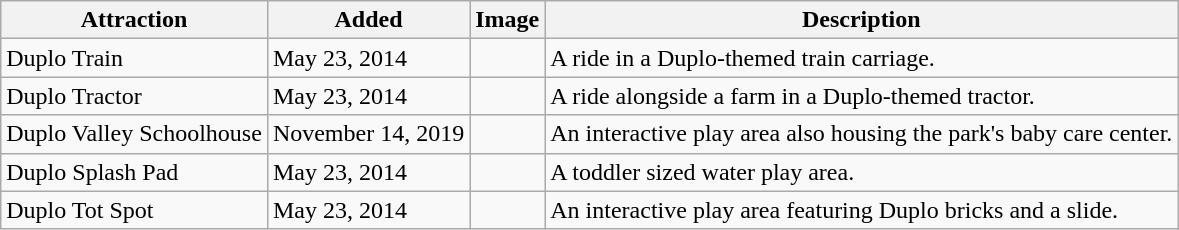<table class="wikitable sortable">
<tr>
<th scope="col">Attraction</th>
<th scope="col">Added</th>
<th scope="col" class="unsortable">Image</th>
<th scope="col" class="unsortable">Description</th>
</tr>
<tr>
<td>Duplo Train</td>
<td>May 23, 2014</td>
<td></td>
<td>A ride in a Duplo-themed train carriage.</td>
</tr>
<tr>
<td>Duplo Tractor</td>
<td>May 23, 2014</td>
<td></td>
<td>A ride alongside a farm in a Duplo-themed tractor.</td>
</tr>
<tr>
<td>Duplo Valley Schoolhouse</td>
<td>November 14, 2019</td>
<td></td>
<td>An interactive play area also housing the park's baby care center.</td>
</tr>
<tr>
<td>Duplo Splash Pad</td>
<td>May 23, 2014</td>
<td></td>
<td>A toddler sized water play area.</td>
</tr>
<tr>
<td>Duplo Tot Spot</td>
<td>May 23, 2014</td>
<td></td>
<td>An interactive play area featuring Duplo bricks and a slide.</td>
</tr>
</table>
